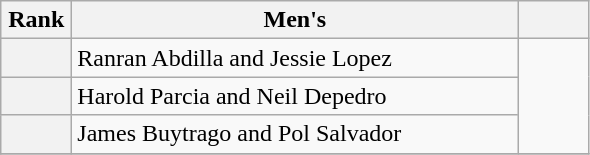<table class="wikitable" style="text-align: center;">
<tr>
<th width=40>Rank</th>
<th width=290>Men's</th>
<th width=40></th>
</tr>
<tr>
<th></th>
<td style="text-align:left;">Ranran Abdilla and Jessie Lopez </td>
<td rowspan=3></td>
</tr>
<tr>
<th></th>
<td style="text-align:left;">Harold Parcia and Neil Depedro </td>
</tr>
<tr>
<th></th>
<td style="text-align:left;">James Buytrago and Pol Salvador </td>
</tr>
<tr>
</tr>
</table>
